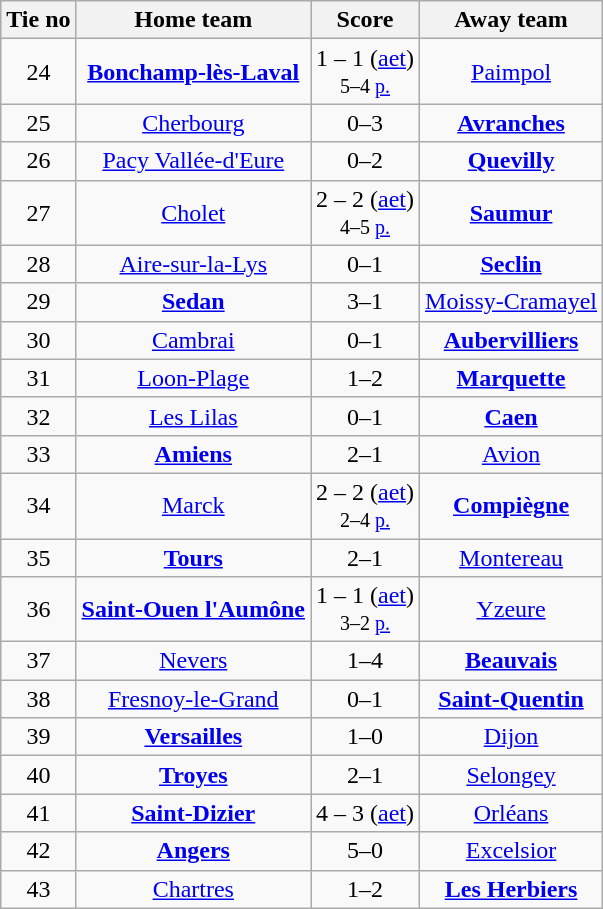<table class="wikitable" style="text-align:center">
<tr>
<th>Tie no</th>
<th>Home team</th>
<th>Score</th>
<th>Away team</th>
</tr>
<tr>
<td>24</td>
<td><strong><a href='#'>Bonchamp-lès-Laval</a></strong></td>
<td>1 – 1 (<a href='#'>aet</a>)<br><small>5–4 <a href='#'>p.</a></small></td>
<td><a href='#'>Paimpol</a></td>
</tr>
<tr>
<td>25</td>
<td><a href='#'>Cherbourg</a></td>
<td>0–3</td>
<td><strong><a href='#'>Avranches</a></strong></td>
</tr>
<tr>
<td>26</td>
<td><a href='#'>Pacy Vallée-d'Eure</a></td>
<td>0–2</td>
<td><strong><a href='#'>Quevilly</a></strong></td>
</tr>
<tr>
<td>27</td>
<td><a href='#'>Cholet</a></td>
<td>2 – 2 (<a href='#'>aet</a>)<br><small>4–5 <a href='#'>p.</a></small></td>
<td><strong><a href='#'>Saumur</a></strong></td>
</tr>
<tr>
<td>28</td>
<td><a href='#'>Aire-sur-la-Lys</a></td>
<td>0–1</td>
<td><strong><a href='#'>Seclin</a></strong></td>
</tr>
<tr>
<td>29</td>
<td><strong><a href='#'>Sedan</a></strong></td>
<td>3–1</td>
<td><a href='#'>Moissy-Cramayel</a></td>
</tr>
<tr>
<td>30</td>
<td><a href='#'>Cambrai</a></td>
<td>0–1</td>
<td><strong><a href='#'>Aubervilliers</a></strong></td>
</tr>
<tr>
<td>31</td>
<td><a href='#'>Loon-Plage</a></td>
<td>1–2</td>
<td><strong><a href='#'>Marquette</a></strong></td>
</tr>
<tr>
<td>32</td>
<td><a href='#'>Les Lilas</a></td>
<td>0–1</td>
<td><strong><a href='#'>Caen</a></strong></td>
</tr>
<tr>
<td>33</td>
<td><strong><a href='#'>Amiens</a></strong></td>
<td>2–1</td>
<td><a href='#'>Avion</a></td>
</tr>
<tr>
<td>34</td>
<td><a href='#'>Marck</a></td>
<td>2 – 2 (<a href='#'>aet</a>)<br><small>2–4 <a href='#'>p.</a></small></td>
<td><strong><a href='#'>Compiègne</a></strong></td>
</tr>
<tr>
<td>35</td>
<td><strong><a href='#'>Tours</a></strong></td>
<td>2–1</td>
<td><a href='#'>Montereau</a></td>
</tr>
<tr>
<td>36</td>
<td><strong><a href='#'>Saint-Ouen l'Aumône</a></strong></td>
<td>1 – 1 (<a href='#'>aet</a>)<br><small>3–2 <a href='#'>p.</a></small></td>
<td><a href='#'>Yzeure</a></td>
</tr>
<tr>
<td>37</td>
<td><a href='#'>Nevers</a></td>
<td>1–4</td>
<td><strong><a href='#'>Beauvais</a></strong></td>
</tr>
<tr>
<td>38</td>
<td><a href='#'>Fresnoy-le-Grand</a></td>
<td>0–1</td>
<td><strong><a href='#'>Saint-Quentin</a></strong></td>
</tr>
<tr>
<td>39</td>
<td><strong><a href='#'>Versailles</a></strong></td>
<td>1–0</td>
<td><a href='#'>Dijon</a></td>
</tr>
<tr>
<td>40</td>
<td><strong><a href='#'>Troyes</a></strong></td>
<td>2–1</td>
<td><a href='#'>Selongey</a></td>
</tr>
<tr>
<td>41</td>
<td><strong><a href='#'>Saint-Dizier</a></strong></td>
<td>4 – 3 (<a href='#'>aet</a>)</td>
<td><a href='#'>Orléans</a></td>
</tr>
<tr>
<td>42</td>
<td><strong><a href='#'>Angers</a></strong></td>
<td>5–0</td>
<td><a href='#'>Excelsior</a></td>
</tr>
<tr>
<td>43</td>
<td><a href='#'>Chartres</a></td>
<td>1–2</td>
<td><strong><a href='#'>Les Herbiers</a></strong></td>
</tr>
</table>
